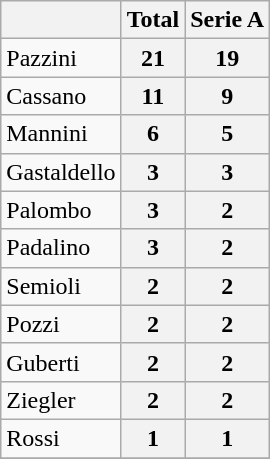<table class="wikitable">
<tr>
<th></th>
<th>Total</th>
<th>Serie A</th>
</tr>
<tr>
<td>Pazzini</td>
<th>21</th>
<th>19</th>
</tr>
<tr>
<td>Cassano</td>
<th>11</th>
<th>9</th>
</tr>
<tr>
<td>Mannini</td>
<th>6</th>
<th>5</th>
</tr>
<tr>
<td>Gastaldello</td>
<th>3</th>
<th>3</th>
</tr>
<tr>
<td>Palombo</td>
<th>3</th>
<th>2</th>
</tr>
<tr>
<td>Padalino</td>
<th>3</th>
<th>2</th>
</tr>
<tr>
<td>Semioli</td>
<th>2</th>
<th>2</th>
</tr>
<tr>
<td>Pozzi</td>
<th>2</th>
<th>2</th>
</tr>
<tr>
<td>Guberti</td>
<th>2</th>
<th>2</th>
</tr>
<tr>
<td>Ziegler</td>
<th>2</th>
<th>2</th>
</tr>
<tr>
<td>Rossi</td>
<th>1</th>
<th>1</th>
</tr>
<tr>
</tr>
</table>
